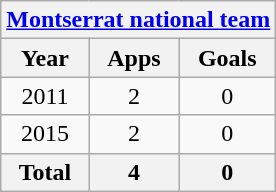<table class="wikitable" style="text-align:center">
<tr>
<th colspan=3><a href='#'>Montserrat national team</a></th>
</tr>
<tr>
<th>Year</th>
<th>Apps</th>
<th>Goals</th>
</tr>
<tr>
<td>2011</td>
<td>2</td>
<td>0</td>
</tr>
<tr>
<td>2015</td>
<td>2</td>
<td>0</td>
</tr>
<tr>
<th>Total</th>
<th>4</th>
<th>0</th>
</tr>
</table>
